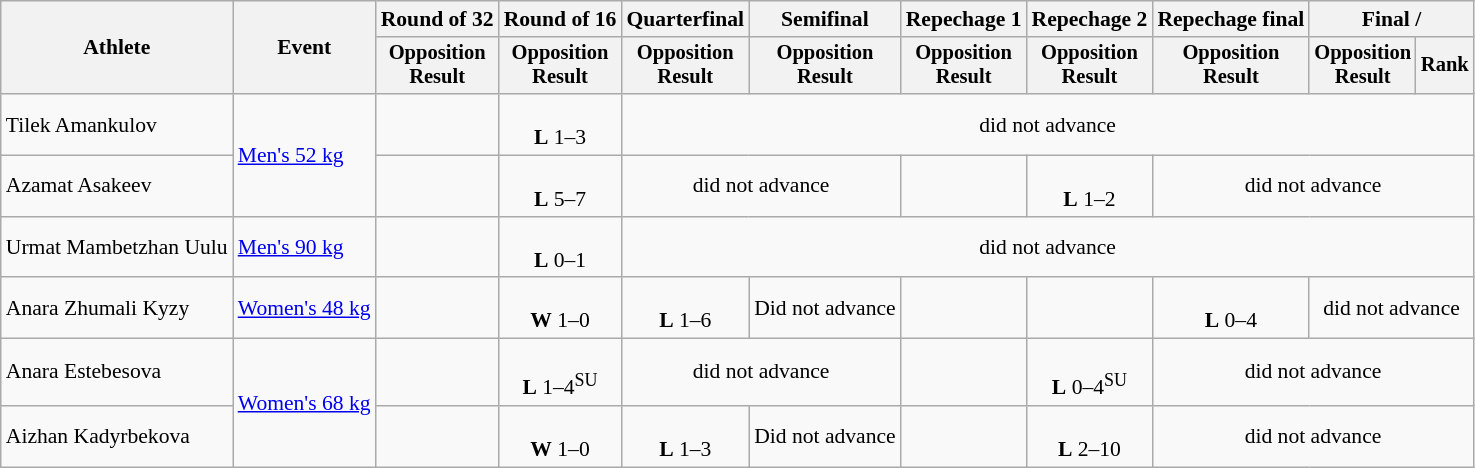<table class=wikitable style=font-size:90%;text-align:center>
<tr>
<th rowspan="2">Athlete</th>
<th rowspan="2">Event</th>
<th>Round of 32</th>
<th>Round of 16</th>
<th>Quarterfinal</th>
<th>Semifinal</th>
<th>Repechage 1</th>
<th>Repechage 2</th>
<th>Repechage final</th>
<th colspan=2>Final / </th>
</tr>
<tr style="font-size: 95%">
<th>Opposition<br>Result</th>
<th>Opposition<br>Result</th>
<th>Opposition<br>Result</th>
<th>Opposition<br>Result</th>
<th>Opposition<br>Result</th>
<th>Opposition<br>Result</th>
<th>Opposition<br>Result</th>
<th>Opposition<br>Result</th>
<th>Rank</th>
</tr>
<tr>
<td align=left>Tilek Amankulov</td>
<td align=left rowspan=2><a href='#'>Men's 52 kg</a></td>
<td></td>
<td><br><strong>L</strong> 1–3</td>
<td colspan=7>did not advance</td>
</tr>
<tr>
<td align=left>Azamat Asakeev</td>
<td></td>
<td><br><strong>L</strong> 5–7</td>
<td colspan=2>did not advance</td>
<td></td>
<td><br><strong>L</strong> 1–2</td>
<td colspan=3>did not advance</td>
</tr>
<tr>
<td align=left>Urmat Mambetzhan Uulu</td>
<td align=left><a href='#'>Men's 90 kg</a></td>
<td></td>
<td><br><strong>L</strong> 0–1</td>
<td colspan=7>did not advance</td>
</tr>
<tr>
<td align=left>Anara Zhumali Kyzy</td>
<td align=left><a href='#'>Women's 48 kg</a></td>
<td></td>
<td><br><strong>W</strong> 1–0</td>
<td><br><strong>L</strong> 1–6</td>
<td>Did not advance</td>
<td></td>
<td></td>
<td><br><strong>L</strong> 0–4</td>
<td colspan=2>did not advance</td>
</tr>
<tr>
<td align=left>Anara Estebesova</td>
<td align=left rowspan=2><a href='#'>Women's 68 kg</a></td>
<td></td>
<td><br><strong>L</strong> 1–4<sup>SU</sup></td>
<td colspan=2>did not advance</td>
<td></td>
<td><br><strong>L</strong> 0–4<sup>SU</sup></td>
<td colspan=3>did not advance</td>
</tr>
<tr>
<td align=left>Aizhan Kadyrbekova</td>
<td></td>
<td><br><strong>W</strong> 1–0</td>
<td><br><strong>L</strong> 1–3</td>
<td>Did not advance</td>
<td></td>
<td><br><strong>L</strong> 2–10</td>
<td colspan=3>did not advance</td>
</tr>
</table>
